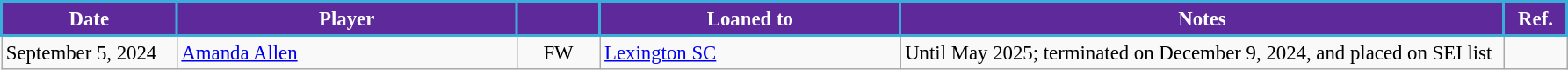<table class="wikitable" style="text-align:left; font-size:95%;">
<tr>
<th style="background:#5E299A; color:white; border:2px solid #3aadd9; width:125px;">Date</th>
<th style="background:#5E299A; color:white; border:2px solid #3aadd9; width:250px;">Player</th>
<th style="background:#5E299A; color:white; border:2px solid #3aadd9; width:55px;"></th>
<th style="background:#5E299A; color:white; border:2px solid #3aadd9; width:220px;">Loaned to</th>
<th style="background:#5E299A; color:white; border:2px solid #3aadd9; width:450px;">Notes</th>
<th style="background:#5E299A; color:white; border:2px solid #3aadd9; width:40px;">Ref.</th>
</tr>
<tr>
<td>September 5, 2024</td>
<td> <a href='#'>Amanda Allen</a></td>
<td style="text-align: center;">FW</td>
<td> <a href='#'>Lexington SC</a></td>
<td>Until May 2025; terminated on December 9, 2024, and placed on SEI list</td>
<td></td>
</tr>
</table>
